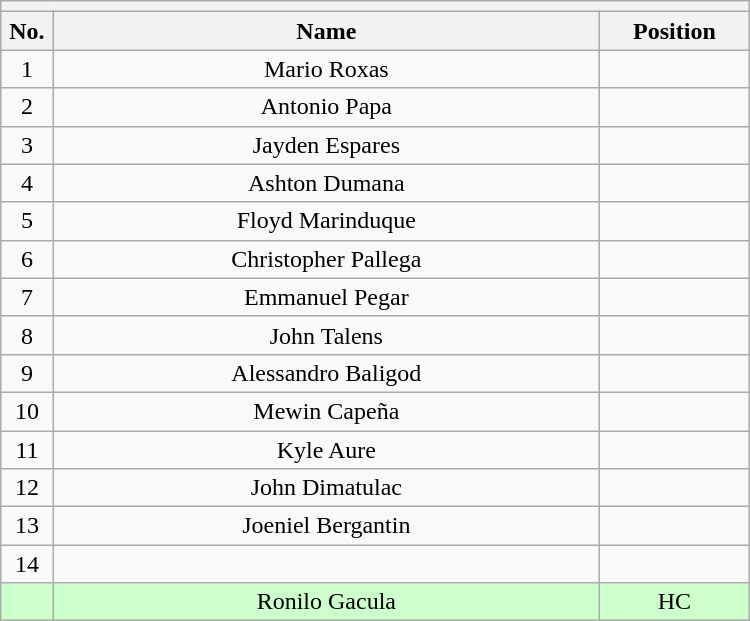<table class="wikitable mw-collapsible mw-collapsed" style="text-align:center; width:500px; border:none">
<tr>
<th style="text-align:center" colspan="3"></th>
</tr>
<tr>
<th style="width:7%">No.</th>
<th>Name</th>
<th style="width:20%">Position</th>
</tr>
<tr>
<td>1</td>
<td>Mario Roxas</td>
<td></td>
</tr>
<tr>
<td>2</td>
<td>Antonio Papa</td>
<td></td>
</tr>
<tr>
<td>3</td>
<td>Jayden Espares</td>
<td></td>
</tr>
<tr>
<td>4</td>
<td>Ashton Dumana</td>
<td></td>
</tr>
<tr>
<td>5</td>
<td>Floyd Marinduque</td>
<td></td>
</tr>
<tr>
<td>6</td>
<td>Christopher Pallega</td>
<td></td>
</tr>
<tr>
<td>7</td>
<td>Emmanuel Pegar</td>
<td></td>
</tr>
<tr>
<td>8</td>
<td>John Talens</td>
<td></td>
</tr>
<tr>
<td>9</td>
<td>Alessandro Baligod</td>
<td></td>
</tr>
<tr>
<td>10</td>
<td>Mewin Capeña</td>
<td></td>
</tr>
<tr>
<td>11</td>
<td>Kyle Aure</td>
<td></td>
</tr>
<tr>
<td>12</td>
<td>John Dimatulac</td>
<td></td>
</tr>
<tr>
<td>13</td>
<td>Joeniel Bergantin</td>
<td></td>
</tr>
<tr>
<td>14</td>
<td></td>
<td></td>
</tr>
<tr bgcolor=#CCFFCC>
<td></td>
<td>Ronilo Gacula</td>
<td>HC</td>
</tr>
</table>
